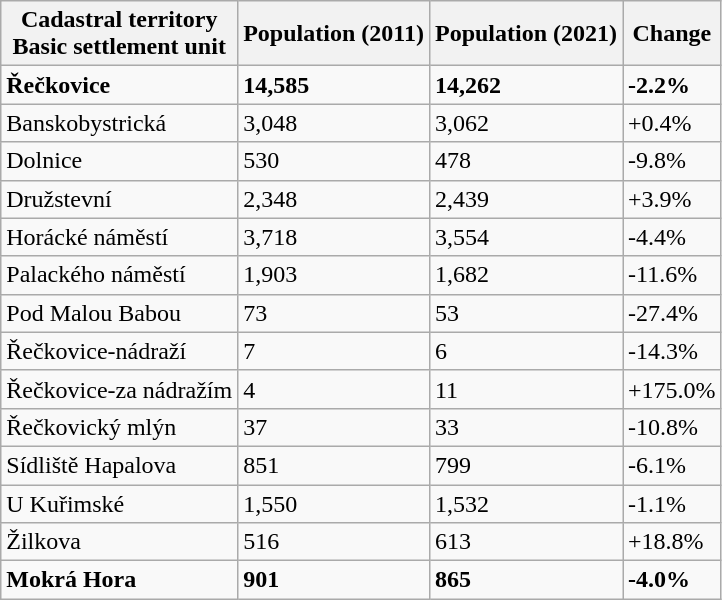<table class="wikitable sortable">
<tr>
<th><strong>Cadastral territory</strong><br>Basic settlement unit</th>
<th>Population (2011)</th>
<th>Population (2021)</th>
<th>Change</th>
</tr>
<tr>
<td><strong>Řečkovice</strong></td>
<td><strong>14,585</strong></td>
<td><strong>14,262</strong></td>
<td><strong>-2.2%</strong></td>
</tr>
<tr>
<td>Banskobystrická</td>
<td>3,048</td>
<td>3,062</td>
<td>+0.4%</td>
</tr>
<tr>
<td>Dolnice</td>
<td>530</td>
<td>478</td>
<td>-9.8%</td>
</tr>
<tr>
<td>Družstevní</td>
<td>2,348</td>
<td>2,439</td>
<td>+3.9%</td>
</tr>
<tr>
<td>Horácké náměstí</td>
<td>3,718</td>
<td>3,554</td>
<td>-4.4%</td>
</tr>
<tr>
<td>Palackého náměstí</td>
<td>1,903</td>
<td>1,682</td>
<td>-11.6%</td>
</tr>
<tr>
<td>Pod Malou Babou</td>
<td>73</td>
<td>53</td>
<td>-27.4%</td>
</tr>
<tr>
<td>Řečkovice-nádraží</td>
<td>7</td>
<td>6</td>
<td>-14.3%</td>
</tr>
<tr>
<td>Řečkovice-za nádražím</td>
<td>4</td>
<td>11</td>
<td>+175.0%</td>
</tr>
<tr>
<td>Řečkovický mlýn</td>
<td>37</td>
<td>33</td>
<td>-10.8%</td>
</tr>
<tr>
<td>Sídliště Hapalova</td>
<td>851</td>
<td>799</td>
<td>-6.1%</td>
</tr>
<tr>
<td>U Kuřimské</td>
<td>1,550</td>
<td>1,532</td>
<td>-1.1%</td>
</tr>
<tr>
<td>Žilkova</td>
<td>516</td>
<td>613</td>
<td>+18.8%</td>
</tr>
<tr>
<td><strong>Mokrá Hora</strong></td>
<td><strong>901</strong></td>
<td><strong>865</strong></td>
<td><strong>-4.0%</strong></td>
</tr>
</table>
